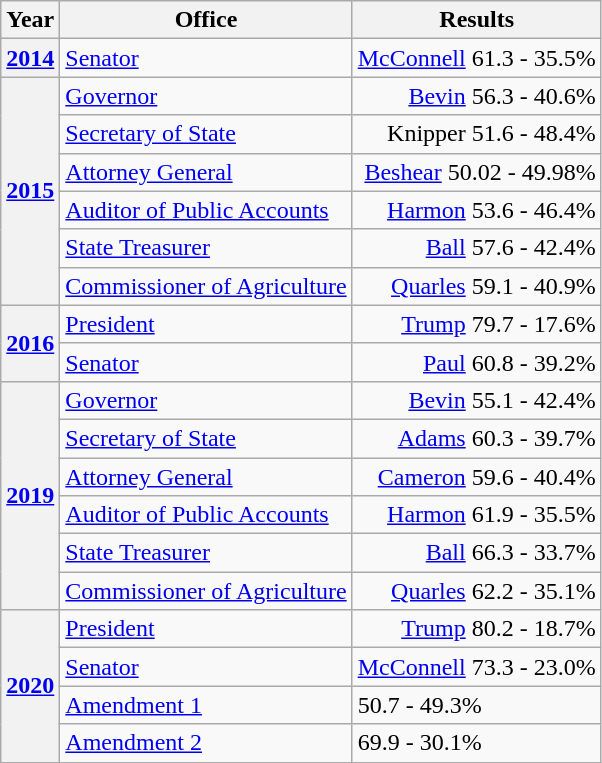<table class=wikitable>
<tr>
<th>Year</th>
<th>Office</th>
<th>Results</th>
</tr>
<tr>
<th><a href='#'>2014</a></th>
<td><a href='#'>Senator</a></td>
<td align="right" ><a href='#'>McConnell</a> 61.3 - 35.5%</td>
</tr>
<tr>
<th rowspan=6><a href='#'>2015</a></th>
<td><a href='#'>Governor</a></td>
<td align="right" ><a href='#'>Bevin</a> 56.3 - 40.6%</td>
</tr>
<tr>
<td><a href='#'>Secretary of State</a></td>
<td align="right" >Knipper 51.6 - 48.4%</td>
</tr>
<tr>
<td><a href='#'>Attorney General</a></td>
<td align="right" ><a href='#'>Beshear</a> 50.02 - 49.98%</td>
</tr>
<tr>
<td><a href='#'>Auditor of Public Accounts</a></td>
<td align="right" ><a href='#'>Harmon</a> 53.6 - 46.4%</td>
</tr>
<tr>
<td><a href='#'>State Treasurer</a></td>
<td align="right" ><a href='#'>Ball</a> 57.6 - 42.4%</td>
</tr>
<tr>
<td><a href='#'>Commissioner of Agriculture</a></td>
<td align="right" ><a href='#'>Quarles</a> 59.1 - 40.9%</td>
</tr>
<tr>
<th rowspan=2><a href='#'>2016</a></th>
<td><a href='#'>President</a></td>
<td align="right" ><a href='#'>Trump</a> 79.7 - 17.6%</td>
</tr>
<tr>
<td><a href='#'>Senator</a></td>
<td align="right" ><a href='#'>Paul</a> 60.8 - 39.2%</td>
</tr>
<tr>
<th rowspan=6><a href='#'>2019</a></th>
<td><a href='#'>Governor</a></td>
<td align="right" ><a href='#'>Bevin</a> 55.1 - 42.4%</td>
</tr>
<tr>
<td><a href='#'>Secretary of State</a></td>
<td align="right" ><a href='#'>Adams</a> 60.3 - 39.7%</td>
</tr>
<tr>
<td><a href='#'>Attorney General</a></td>
<td align="right" ><a href='#'>Cameron</a> 59.6 - 40.4%</td>
</tr>
<tr>
<td><a href='#'>Auditor of Public Accounts</a></td>
<td align="right" ><a href='#'>Harmon</a> 61.9 - 35.5%</td>
</tr>
<tr>
<td><a href='#'>State Treasurer</a></td>
<td align="right" ><a href='#'>Ball</a> 66.3 - 33.7%</td>
</tr>
<tr>
<td><a href='#'>Commissioner of Agriculture</a></td>
<td align="right" ><a href='#'>Quarles</a> 62.2 - 35.1%</td>
</tr>
<tr>
<th rowspan=4><a href='#'>2020</a></th>
<td><a href='#'>President</a></td>
<td align="right" ><a href='#'>Trump</a> 80.2 - 18.7%</td>
</tr>
<tr>
<td><a href='#'>Senator</a></td>
<td align="right" ><a href='#'>McConnell</a> 73.3 - 23.0%</td>
</tr>
<tr>
<td><a href='#'>Amendment 1</a></td>
<td> 50.7 - 49.3%</td>
</tr>
<tr>
<td><a href='#'>Amendment 2</a></td>
<td> 69.9 - 30.1%</td>
</tr>
</table>
